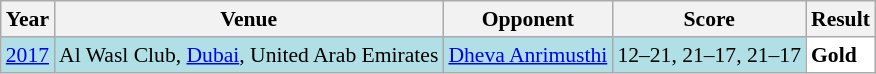<table class="sortable wikitable" style="font-size: 90%;">
<tr>
<th>Year</th>
<th>Venue</th>
<th>Opponent</th>
<th>Score</th>
<th>Result</th>
</tr>
<tr style="background:#B0E0E6">
<td rowspan="3" align="center"><a href='#'>2017</a></td>
<td rowspan="3" align="left">Al Wasl Club, <a href='#'>Dubai</a>, United Arab Emirates</td>
<td align="left"> <a href='#'>Dheva Anrimusthi</a></td>
<td align="left">12–21, 21–17, 21–17</td>
<td style="text-align:left; background:white"> <strong>Gold</strong></td>
</tr>
</table>
